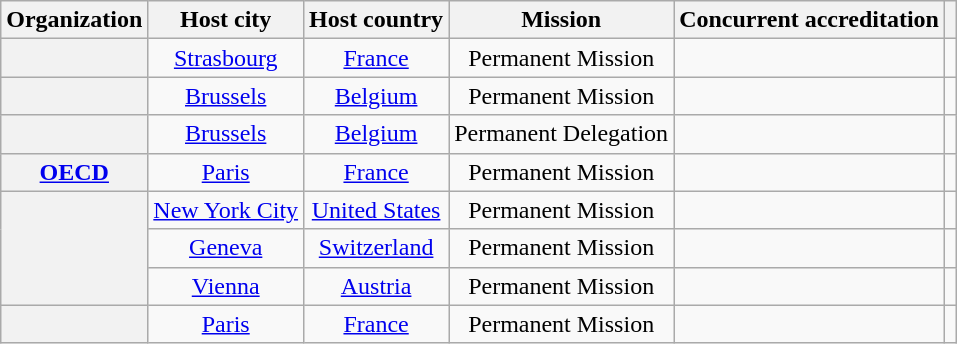<table class="wikitable plainrowheaders" style="text-align:center;">
<tr>
<th scope="col">Organization</th>
<th scope="col">Host city</th>
<th scope="col">Host country</th>
<th scope="col">Mission</th>
<th scope="col">Concurrent accreditation</th>
<th scope="col"></th>
</tr>
<tr>
<th scope="row"></th>
<td><a href='#'>Strasbourg</a></td>
<td><a href='#'>France</a></td>
<td>Permanent Mission</td>
<td></td>
<td></td>
</tr>
<tr>
<th scope="row"></th>
<td><a href='#'>Brussels</a></td>
<td><a href='#'>Belgium</a></td>
<td>Permanent Mission</td>
<td></td>
<td></td>
</tr>
<tr>
<th scope="row"></th>
<td><a href='#'>Brussels</a></td>
<td><a href='#'>Belgium</a></td>
<td>Permanent Delegation</td>
<td></td>
<td></td>
</tr>
<tr>
<th scope="row"> <a href='#'>OECD</a></th>
<td><a href='#'>Paris</a></td>
<td><a href='#'>France</a></td>
<td>Permanent Mission</td>
<td></td>
<td></td>
</tr>
<tr>
<th scope="row"  rowspan="3"></th>
<td><a href='#'>New York City</a></td>
<td><a href='#'>United States</a></td>
<td>Permanent Mission</td>
<td></td>
<td></td>
</tr>
<tr>
<td><a href='#'>Geneva</a></td>
<td><a href='#'>Switzerland</a></td>
<td>Permanent Mission</td>
<td></td>
<td></td>
</tr>
<tr>
<td><a href='#'>Vienna</a></td>
<td><a href='#'>Austria</a></td>
<td>Permanent Mission</td>
<td></td>
<td></td>
</tr>
<tr>
<th scope="row"></th>
<td><a href='#'>Paris</a></td>
<td><a href='#'>France</a></td>
<td>Permanent Mission</td>
<td></td>
<td></td>
</tr>
</table>
